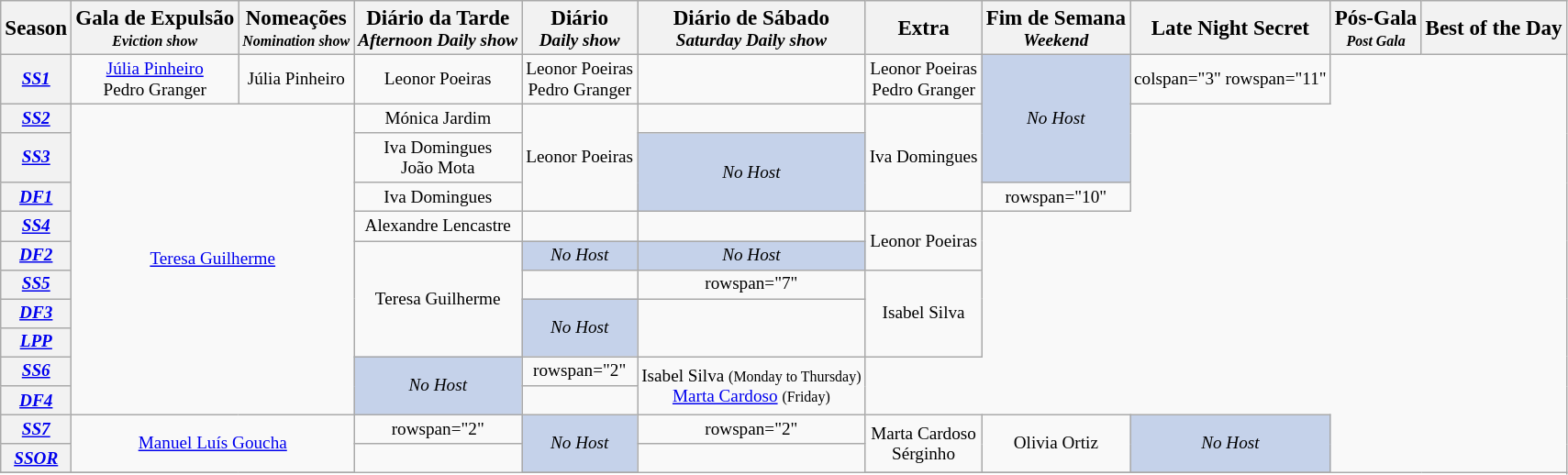<table class="wikitable" style="text-align:center; font-size:80%;">
<tr>
<th><big>Season</big></th>
<th><big>Gala de Expulsão</big><br><small><em>Eviction show</em></small></th>
<th><big>Nomeações</big><br><em><small>Nomination show</small></em></th>
<th><big>Diário da Tarde</big><br><em>Afternoon Daily show</em></th>
<th><big>Diário</big><br><em>Daily show</em></th>
<th><big>Diário de Sábado</big><br><em>Saturday Daily show</em></th>
<th><big>Extra</big></th>
<th><big>Fim de Semana</big><br><em>Weekend</em></th>
<th><big>Late Night Secret</big></th>
<th><big>Pós-Gala</big><br><em><small>Post Gala</small></em></th>
<th><big>Best of the Day</big></th>
</tr>
<tr>
<th><a href='#'><em>SS1</em></a></th>
<td><a href='#'>Júlia Pinheiro</a><br>Pedro Granger</td>
<td>Júlia Pinheiro</td>
<td>Leonor Poeiras</td>
<td>Leonor Poeiras<br>Pedro Granger</td>
<td></td>
<td>Leonor Poeiras<br>Pedro Granger</td>
<td rowspan="3" bgcolor="c5d2ea"><em>No Host</em></td>
<td>colspan="3" rowspan="11" </td>
</tr>
<tr>
<th><a href='#'><em>SS2</em></a></th>
<td colspan="2" rowspan="10"><a href='#'>Teresa Guilherme</a></td>
<td>Mónica Jardim</td>
<td rowspan="3">Leonor Poeiras</td>
<td></td>
<td rowspan="3">Iva Domingues</td>
</tr>
<tr>
<th><a href='#'><em>SS3</em></a></th>
<td>Iva Domingues<br>João Mota</td>
<td rowspan="2" bgcolor="c5d2ea"><em>No Host</em></td>
</tr>
<tr>
<th><a href='#'><em>DF1</em></a></th>
<td>Iva Domingues</td>
<td>rowspan="10" </td>
</tr>
<tr>
<th><a href='#'><em>SS4</em></a></th>
<td>Alexandre Lencastre</td>
<td></td>
<td></td>
<td rowspan="2">Leonor Poeiras</td>
</tr>
<tr>
<th><a href='#'><em>DF2</em></a></th>
<td rowspan="4">Teresa Guilherme</td>
<td bgcolor="c5d2ea"><em>No Host</em></td>
<td bgcolor="c5d2ea"><em>No Host</em></td>
</tr>
<tr>
<th><a href='#'><em>SS5</em></a></th>
<td></td>
<td>rowspan="7" </td>
<td rowspan="3">Isabel Silva</td>
</tr>
<tr>
<th><a href='#'><em>DF3</em></a></th>
<td rowspan="2" bgcolor="c5d2ea"><em>No Host</em></td>
</tr>
<tr>
<th><a href='#'><em>LPP</em></a></th>
</tr>
<tr>
<th><a href='#'><em>SS6</em></a></th>
<td rowspan="2" bgcolor="c5d2ea"><em>No Host</em></td>
<td>rowspan="2" </td>
<td rowspan="2">Isabel Silva <small>(Monday to Thursday)</small><br><a href='#'>Marta Cardoso</a> <small>(Friday)</small></td>
</tr>
<tr>
<th><a href='#'><em>DF4</em></a></th>
</tr>
<tr>
<th><a href='#'><em>SS7</em></a></th>
<td colspan="2" rowspan="2"><a href='#'>Manuel Luís Goucha</a></td>
<td>rowspan="2" </td>
<td rowspan="2" bgcolor="c5d2ea"><em>No Host</em></td>
<td>rowspan="2" </td>
<td rowspan="2">Marta Cardoso<br>Sérginho</td>
<td rowspan="2">Olivia Ortiz</td>
<td rowspan="2" bgcolor="c5d2ea"><em>No Host</em></td>
</tr>
<tr>
<th><a href='#'><em>SSOR</em></a></th>
</tr>
<tr>
</tr>
</table>
